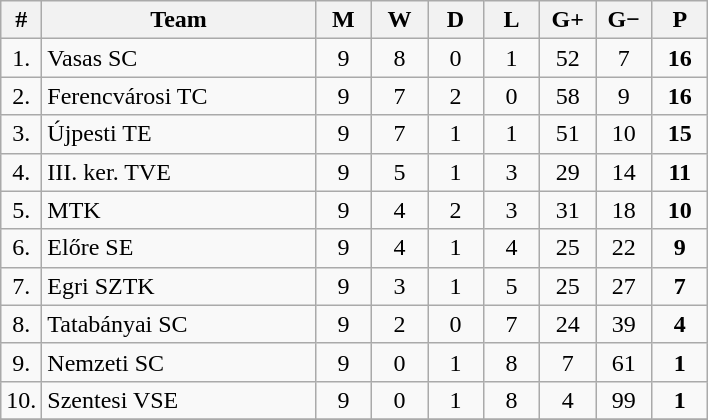<table class="wikitable" style="text-align: center;">
<tr>
<th width="15">#</th>
<th width="175">Team</th>
<th width="30">M</th>
<th width="30">W</th>
<th width="30">D</th>
<th width="30">L</th>
<th width="30">G+</th>
<th width="30">G−</th>
<th width="30">P</th>
</tr>
<tr>
<td>1.</td>
<td align="left">Vasas SC</td>
<td>9</td>
<td>8</td>
<td>0</td>
<td>1</td>
<td>52</td>
<td>7</td>
<td><strong>16</strong></td>
</tr>
<tr>
<td>2.</td>
<td align="left">Ferencvárosi TC</td>
<td>9</td>
<td>7</td>
<td>2</td>
<td>0</td>
<td>58</td>
<td>9</td>
<td><strong>16</strong></td>
</tr>
<tr>
<td>3.</td>
<td align="left">Újpesti TE</td>
<td>9</td>
<td>7</td>
<td>1</td>
<td>1</td>
<td>51</td>
<td>10</td>
<td><strong>15</strong></td>
</tr>
<tr>
<td>4.</td>
<td align="left">III. ker. TVE</td>
<td>9</td>
<td>5</td>
<td>1</td>
<td>3</td>
<td>29</td>
<td>14</td>
<td><strong>11</strong></td>
</tr>
<tr>
<td>5.</td>
<td align="left">MTK</td>
<td>9</td>
<td>4</td>
<td>2</td>
<td>3</td>
<td>31</td>
<td>18</td>
<td><strong>10</strong></td>
</tr>
<tr>
<td>6.</td>
<td align="left">Előre SE</td>
<td>9</td>
<td>4</td>
<td>1</td>
<td>4</td>
<td>25</td>
<td>22</td>
<td><strong>9</strong></td>
</tr>
<tr>
<td>7.</td>
<td align="left">Egri SZTK</td>
<td>9</td>
<td>3</td>
<td>1</td>
<td>5</td>
<td>25</td>
<td>27</td>
<td><strong>7</strong></td>
</tr>
<tr>
<td>8.</td>
<td align="left">Tatabányai SC</td>
<td>9</td>
<td>2</td>
<td>0</td>
<td>7</td>
<td>24</td>
<td>39</td>
<td><strong>4</strong></td>
</tr>
<tr>
<td>9.</td>
<td align="left">Nemzeti SC</td>
<td>9</td>
<td>0</td>
<td>1</td>
<td>8</td>
<td>7</td>
<td>61</td>
<td><strong>1</strong></td>
</tr>
<tr>
<td>10.</td>
<td align="left">Szentesi VSE</td>
<td>9</td>
<td>0</td>
<td>1</td>
<td>8</td>
<td>4</td>
<td>99</td>
<td><strong>1</strong></td>
</tr>
<tr>
</tr>
</table>
